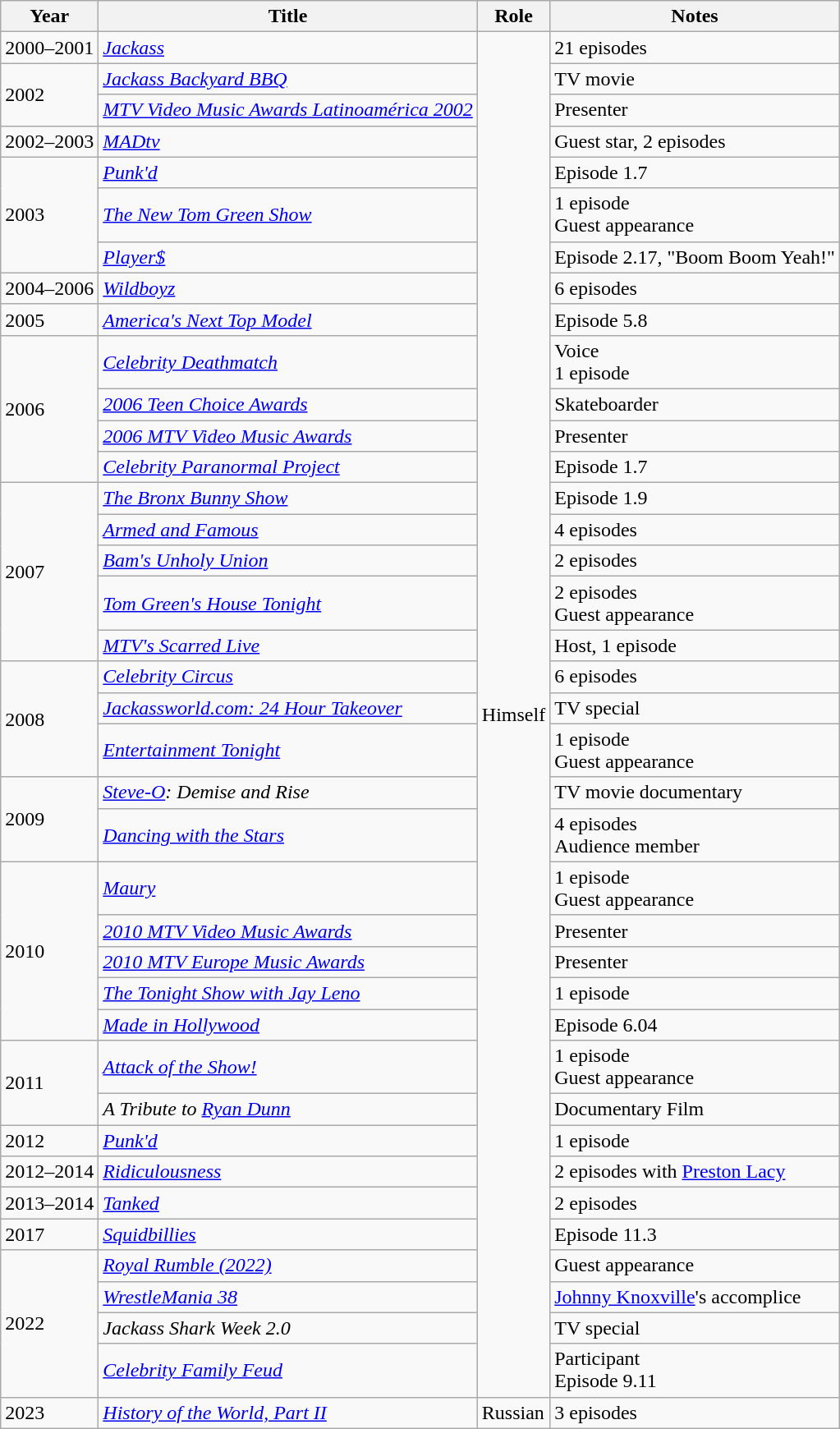<table class="wikitable">
<tr>
<th>Year</th>
<th>Title</th>
<th>Role</th>
<th>Notes</th>
</tr>
<tr>
<td>2000–2001</td>
<td><em><a href='#'>Jackass</a></em></td>
<td rowspan=38>Himself</td>
<td>21 episodes</td>
</tr>
<tr>
<td rowspan="2">2002</td>
<td><em><a href='#'>Jackass Backyard BBQ</a></em></td>
<td>TV movie</td>
</tr>
<tr>
<td><em><a href='#'>MTV Video Music Awards Latinoamérica 2002</a></em></td>
<td>Presenter</td>
</tr>
<tr>
<td>2002–2003</td>
<td><em><a href='#'>MADtv</a></em></td>
<td>Guest star, 2 episodes</td>
</tr>
<tr>
<td rowspan=3>2003</td>
<td><em><a href='#'>Punk'd</a></em></td>
<td>Episode 1.7</td>
</tr>
<tr>
<td><em><a href='#'>The New Tom Green Show</a></em></td>
<td>1 episode<br>Guest appearance</td>
</tr>
<tr>
<td><em><a href='#'>Player$</a></em></td>
<td>Episode 2.17, "Boom Boom Yeah!"</td>
</tr>
<tr>
<td>2004–2006</td>
<td><em><a href='#'>Wildboyz</a></em></td>
<td>6 episodes</td>
</tr>
<tr>
<td>2005</td>
<td><em><a href='#'>America's Next Top Model</a></em></td>
<td>Episode 5.8</td>
</tr>
<tr>
<td rowspan=4>2006</td>
<td><em><a href='#'>Celebrity Deathmatch</a></em></td>
<td>Voice<br>1 episode</td>
</tr>
<tr>
<td><em><a href='#'>2006 Teen Choice Awards</a></em></td>
<td>Skateboarder</td>
</tr>
<tr>
<td><em><a href='#'>2006 MTV Video Music Awards</a></em></td>
<td>Presenter</td>
</tr>
<tr>
<td><em><a href='#'>Celebrity Paranormal Project</a></em></td>
<td>Episode 1.7</td>
</tr>
<tr>
<td rowspan=5>2007</td>
<td><em><a href='#'>The Bronx Bunny Show</a></em></td>
<td>Episode 1.9</td>
</tr>
<tr>
<td><em><a href='#'>Armed and Famous</a></em></td>
<td>4 episodes</td>
</tr>
<tr>
<td><em><a href='#'>Bam's Unholy Union</a></em></td>
<td>2 episodes</td>
</tr>
<tr>
<td><em><a href='#'>Tom Green's House Tonight</a></em></td>
<td>2 episodes<br>Guest appearance</td>
</tr>
<tr>
<td><em><a href='#'>MTV's Scarred Live</a></em></td>
<td>Host, 1 episode</td>
</tr>
<tr>
<td rowspan=3>2008</td>
<td><em><a href='#'>Celebrity Circus</a></em></td>
<td>6 episodes</td>
</tr>
<tr>
<td><em><a href='#'>Jackassworld.com: 24 Hour Takeover</a></em></td>
<td>TV special</td>
</tr>
<tr>
<td><em><a href='#'>Entertainment Tonight</a></em></td>
<td>1 episode<br>Guest appearance</td>
</tr>
<tr>
<td rowspan=2>2009</td>
<td><em><a href='#'>Steve-O</a>: Demise and Rise</em></td>
<td>TV movie documentary</td>
</tr>
<tr>
<td><em><a href='#'>Dancing with the Stars</a></em></td>
<td>4 episodes<br>Audience member</td>
</tr>
<tr>
<td rowspan=5>2010</td>
<td><em><a href='#'>Maury</a></em></td>
<td>1 episode<br>Guest appearance</td>
</tr>
<tr>
<td><em><a href='#'>2010 MTV Video Music Awards</a></em></td>
<td>Presenter</td>
</tr>
<tr>
<td><em><a href='#'>2010 MTV Europe Music Awards</a></em></td>
<td>Presenter</td>
</tr>
<tr>
<td><em><a href='#'>The Tonight Show with Jay Leno</a></em></td>
<td>1 episode</td>
</tr>
<tr>
<td><em><a href='#'>Made in Hollywood</a></em></td>
<td>Episode 6.04</td>
</tr>
<tr>
<td rowspan=2>2011</td>
<td><em><a href='#'>Attack of the Show!</a></em></td>
<td>1 episode<br>Guest appearance</td>
</tr>
<tr>
<td><em>A Tribute to <a href='#'>Ryan Dunn</a></em></td>
<td>Documentary Film</td>
</tr>
<tr>
<td>2012</td>
<td><em><a href='#'>Punk'd</a></em></td>
<td>1 episode</td>
</tr>
<tr>
<td>2012–2014</td>
<td><em><a href='#'>Ridiculousness</a></em></td>
<td>2 episodes with <a href='#'>Preston Lacy</a></td>
</tr>
<tr>
<td>2013–2014</td>
<td><em><a href='#'>Tanked</a></em></td>
<td>2 episodes</td>
</tr>
<tr>
<td>2017</td>
<td><em><a href='#'>Squidbillies</a></em></td>
<td>Episode 11.3</td>
</tr>
<tr>
<td rowspan=4>2022</td>
<td><em><a href='#'>Royal Rumble (2022)</a></em></td>
<td>Guest appearance</td>
</tr>
<tr>
<td><em><a href='#'>WrestleMania 38</a></em></td>
<td><a href='#'>Johnny Knoxville</a>'s accomplice</td>
</tr>
<tr>
<td><em>Jackass Shark Week 2.0</em></td>
<td>TV special</td>
</tr>
<tr>
<td><em><a href='#'>Celebrity Family Feud</a></em></td>
<td>Participant<br>Episode 9.11</td>
</tr>
<tr>
<td>2023</td>
<td><em><a href='#'>History of the World, Part II</a></em></td>
<td>Russian</td>
<td>3 episodes</td>
</tr>
</table>
